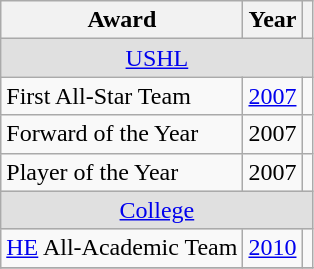<table class="wikitable">
<tr>
<th>Award</th>
<th>Year</th>
<th></th>
</tr>
<tr ALIGN="center" bgcolor="#e0e0e0">
<td colspan="3"><a href='#'>USHL</a></td>
</tr>
<tr>
<td>First All-Star Team</td>
<td><a href='#'>2007</a></td>
<td></td>
</tr>
<tr>
<td>Forward of the Year</td>
<td>2007</td>
<td></td>
</tr>
<tr>
<td>Player of the Year</td>
<td>2007</td>
<td></td>
</tr>
<tr ALIGN="center" bgcolor="#e0e0e0">
<td colspan="3"><a href='#'>College</a></td>
</tr>
<tr>
<td><a href='#'>HE</a> All-Academic Team</td>
<td><a href='#'>2010</a></td>
<td></td>
</tr>
<tr>
</tr>
</table>
